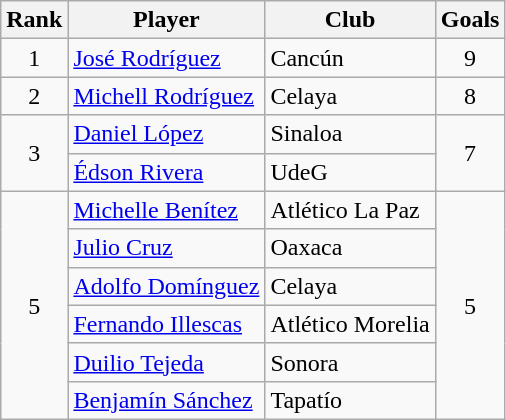<table class="wikitable">
<tr>
<th>Rank</th>
<th>Player</th>
<th>Club</th>
<th>Goals</th>
</tr>
<tr>
<td align=center rowspan=1>1</td>
<td> <a href='#'>José Rodríguez</a></td>
<td>Cancún</td>
<td align=center rowspan=1>9</td>
</tr>
<tr>
<td align=center rowspan=1>2</td>
<td> <a href='#'>Michell Rodríguez</a></td>
<td>Celaya</td>
<td align=center rowspan=1>8</td>
</tr>
<tr>
<td align=center rowspan=2>3</td>
<td> <a href='#'>Daniel López</a></td>
<td>Sinaloa</td>
<td align=center rowspan=2>7</td>
</tr>
<tr>
<td> <a href='#'>Édson Rivera</a></td>
<td>UdeG</td>
</tr>
<tr>
<td align=center rowspan=6>5</td>
<td> <a href='#'>Michelle Benítez</a></td>
<td>Atlético La Paz</td>
<td align=center rowspan=6>5</td>
</tr>
<tr>
<td> <a href='#'>Julio Cruz</a></td>
<td>Oaxaca</td>
</tr>
<tr>
<td> <a href='#'>Adolfo Domínguez</a></td>
<td>Celaya</td>
</tr>
<tr>
<td> <a href='#'>Fernando Illescas</a></td>
<td>Atlético Morelia</td>
</tr>
<tr>
<td> <a href='#'>Duilio Tejeda</a></td>
<td>Sonora</td>
</tr>
<tr>
<td> <a href='#'>Benjamín Sánchez</a></td>
<td>Tapatío</td>
</tr>
</table>
